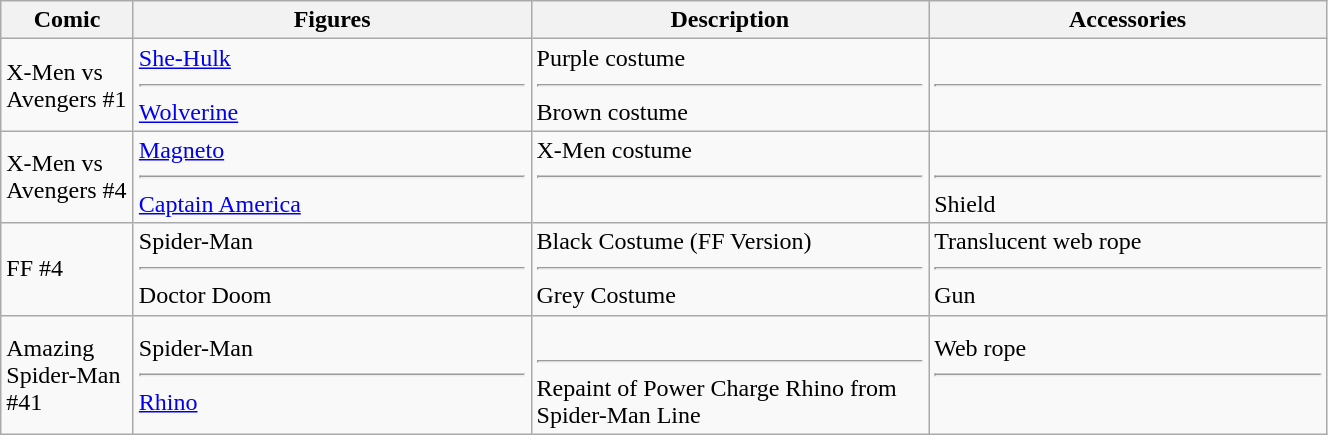<table class="wikitable" width="70%">
<tr>
<th width=10%>Comic</th>
<th width=30%>Figures</th>
<th width=30%>Description</th>
<th width=30%>Accessories</th>
</tr>
<tr>
<td>X-Men vs Avengers #1</td>
<td><a href='#'>She-Hulk</a><hr><a href='#'>Wolverine</a></td>
<td>Purple costume<hr>Brown costume</td>
<td> <hr> </td>
</tr>
<tr>
<td>X-Men vs Avengers #4</td>
<td><a href='#'>Magneto</a><hr><a href='#'>Captain America</a></td>
<td>X-Men costume<hr> </td>
<td> <hr>Shield</td>
</tr>
<tr>
<td>FF #4</td>
<td>Spider-Man<hr>Doctor Doom</td>
<td>Black Costume (FF Version)<hr>Grey Costume</td>
<td>Translucent web rope<hr>Gun</td>
</tr>
<tr>
<td>Amazing Spider-Man #41</td>
<td>Spider-Man<hr><a href='#'>Rhino</a></td>
<td> <hr>Repaint of Power Charge Rhino from Spider-Man Line</td>
<td>Web rope<hr> </td>
</tr>
</table>
